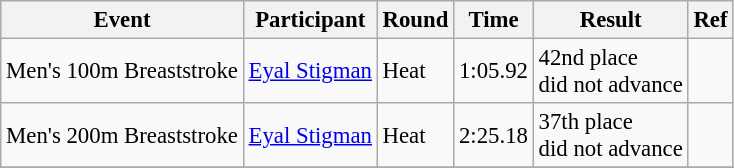<table class="wikitable" style="font-size: 95%;">
<tr>
<th>Event</th>
<th>Participant</th>
<th>Round</th>
<th>Time</th>
<th>Result</th>
<th>Ref</th>
</tr>
<tr>
<td>Men's 100m Breaststroke</td>
<td><a href='#'>Eyal Stigman</a></td>
<td>Heat</td>
<td>1:05.92</td>
<td>42nd place<br>did not advance</td>
<td></td>
</tr>
<tr>
<td>Men's 200m Breaststroke</td>
<td><a href='#'>Eyal Stigman</a></td>
<td>Heat</td>
<td>2:25.18</td>
<td>37th place<br>did not advance</td>
<td></td>
</tr>
<tr>
</tr>
</table>
